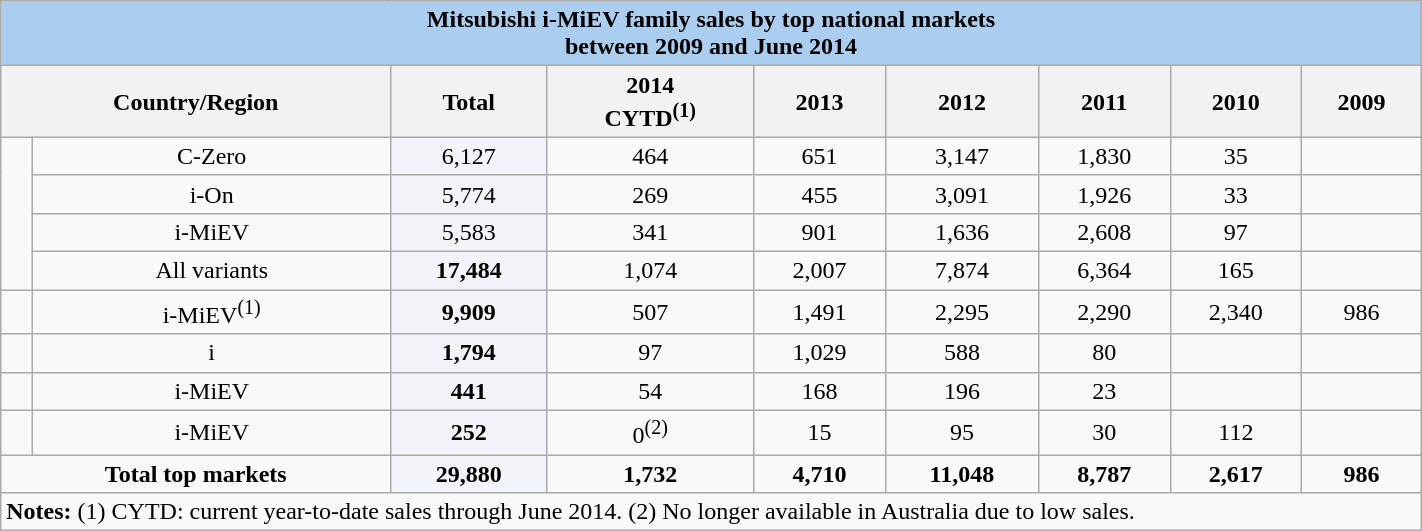<table class="wikitable"  style="margin:1em auto 1em auto; width:75%;">
<tr>
<th colspan="9" style="text-align:center; background:#abcdef;">Mitsubishi i-MiEV family sales by top national markets<br>between 2009 and June 2014</th>
</tr>
<tr>
<th width:15%;" colspan="2">Country/Region</th>
<th width:10%;">Total</th>
<th width:10%;">2014<br>CYTD<sup>(1)</sup></th>
<th width:10%;">2013</th>
<th width:10%;">2012</th>
<th width:10%;">2011</th>
<th width:10%;">2010</th>
<th width:10%;">2009</th>
</tr>
<tr align="center">
<td rowspan="4" align=left></td>
<td>C-Zero</td>
<td style="background:#f1f5fa;">6,127</td>
<td>464</td>
<td>651</td>
<td>3,147</td>
<td>1,830</td>
<td>35</td>
<td> </td>
</tr>
<tr align="center">
<td>i-On</td>
<td style="background:#f1f5fa;">5,774</td>
<td>269</td>
<td>455</td>
<td>3,091</td>
<td>1,926</td>
<td>33</td>
<td> </td>
</tr>
<tr align="center">
<td>i-MiEV</td>
<td style="background:#f1f5fa;">5,583</td>
<td>341</td>
<td>901</td>
<td>1,636</td>
<td>2,608</td>
<td>97</td>
<td> </td>
</tr>
<tr align="center">
<td>All variants</td>
<td style="background:#f1f5fa;"><strong>17,484</strong></td>
<td>1,074</td>
<td>2,007</td>
<td>7,874</td>
<td>6,364</td>
<td>165</td>
<td> </td>
</tr>
<tr align="center">
<td align=left></td>
<td>i-MiEV<sup>(1)</sup></td>
<td style="background:#f1f5fa;"><strong>9,909</strong></td>
<td>507</td>
<td>1,491</td>
<td>2,295</td>
<td>2,290</td>
<td>2,340</td>
<td>986</td>
</tr>
<tr align="center">
<td align=left></td>
<td>i</td>
<td style="background:#f1f5fa;"><strong>1,794</strong></td>
<td>97</td>
<td>1,029</td>
<td>588</td>
<td>80</td>
<td> </td>
<td> </td>
</tr>
<tr align="center">
<td align=left></td>
<td>i-MiEV</td>
<td style="background:#f1f5fa;"><strong>441</strong></td>
<td>54</td>
<td>168</td>
<td>196</td>
<td>23</td>
<td> </td>
<td> </td>
</tr>
<tr align="center">
<td align=left></td>
<td>i-MiEV</td>
<td style="background:#f1f5fa;"><strong>252</strong></td>
<td>0<sup>(2)</sup></td>
<td>15</td>
<td>95</td>
<td>30</td>
<td>112</td>
<td> </td>
</tr>
<tr align="center">
<td colspan="2"><strong>Total top markets</strong></td>
<td style="background:#f1f5fa;"><strong>29,880</strong></td>
<td><strong>1,732</strong></td>
<td><strong>4,710</strong></td>
<td><strong>11,048</strong></td>
<td><strong>8,787</strong></td>
<td><strong>2,617</strong></td>
<td><strong>986</strong></td>
</tr>
<tr align="center">
<td colspan="9"  align=left><strong>Notes:</strong> (1) CYTD: current year-to-date sales through June 2014. (2) No longer available in Australia due to low sales.</td>
</tr>
</table>
